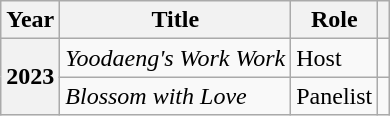<table class="wikitable plainrowheaders">
<tr>
<th scope="col">Year</th>
<th scope="col">Title</th>
<th scope="col">Role</th>
<th scope="col" class="unsortable"></th>
</tr>
<tr>
<th scope="row" rowspan="2">2023</th>
<td><em>Yoodaeng's Work Work</em></td>
<td>Host</td>
<td style="text-align:center"></td>
</tr>
<tr>
<td><em>Blossom with Love</em></td>
<td>Panelist</td>
<td style="text-align:center"></td>
</tr>
</table>
